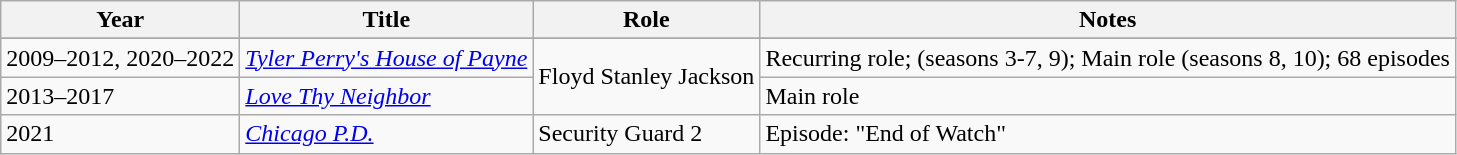<table class="wikitable sortable">
<tr>
<th>Year</th>
<th>Title</th>
<th>Role</th>
<th class="unsortable">Notes</th>
</tr>
<tr>
</tr>
<tr>
<td>2009–2012, 2020–2022</td>
<td><em><a href='#'>Tyler Perry's House of Payne</a></em></td>
<td rowspan="2">Floyd Stanley Jackson</td>
<td>Recurring role; (seasons 3-7, 9); Main role (seasons 8, 10); 68 episodes</td>
</tr>
<tr>
<td>2013–2017</td>
<td><em><a href='#'>Love Thy Neighbor</a></em></td>
<td>Main role</td>
</tr>
<tr>
<td>2021</td>
<td><em><a href='#'>Chicago P.D.</a></em></td>
<td>Security Guard 2</td>
<td>Episode: "End of Watch"</td>
</tr>
</table>
